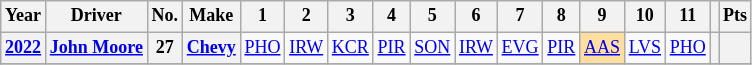<table class="wikitable" style="text-align:center; font-size:75%">
<tr>
<th>Year</th>
<th>Driver</th>
<th>No.</th>
<th>Make</th>
<th>1</th>
<th>2</th>
<th>3</th>
<th>4</th>
<th>5</th>
<th>6</th>
<th>7</th>
<th>8</th>
<th>9</th>
<th>10</th>
<th>11</th>
<th></th>
<th>Pts</th>
</tr>
<tr>
<th><a href='#'>2022</a></th>
<th><a href='#'>John Moore</a></th>
<th>27</th>
<th><a href='#'>Chevy</a></th>
<td><a href='#'>PHO</a></td>
<td><a href='#'>IRW</a></td>
<td><a href='#'>KCR</a></td>
<td><a href='#'>PIR</a></td>
<td><a href='#'>SON</a></td>
<td><a href='#'>IRW</a></td>
<td><a href='#'>EVG</a></td>
<td><a href='#'>PIR</a></td>
<td style="background:#FFDF9F;"><a href='#'>AAS</a><br></td>
<td><a href='#'>LVS</a></td>
<td><a href='#'>PHO</a></td>
<th></th>
<th></th>
</tr>
<tr>
</tr>
</table>
